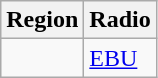<table class="wikitable">
<tr>
<th>Region</th>
<th>Radio</th>
</tr>
<tr>
<td></td>
<td><a href='#'>EBU</a></td>
</tr>
</table>
